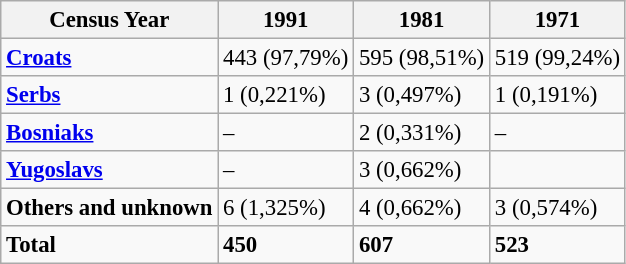<table class="wikitable" style="font-size:95%;">
<tr>
<th>Census Year</th>
<th>1991</th>
<th>1981</th>
<th>1971</th>
</tr>
<tr>
<td><strong><a href='#'>Croats</a></strong></td>
<td>443 (97,79%)</td>
<td>595 (98,51%)</td>
<td>519 (99,24%)</td>
</tr>
<tr>
<td><strong><a href='#'>Serbs</a></strong></td>
<td>1 (0,221%)</td>
<td>3 (0,497%)</td>
<td>1 (0,191%)</td>
</tr>
<tr>
<td><strong><a href='#'>Bosniaks</a></strong></td>
<td>–</td>
<td>2 (0,331%)</td>
<td>–</td>
</tr>
<tr>
<td><strong><a href='#'>Yugoslavs</a></strong></td>
<td>–</td>
<td>3 (0,662%)</td>
<td></td>
</tr>
<tr>
<td><strong>Others and unknown</strong></td>
<td>6 (1,325%)</td>
<td>4 (0,662%)</td>
<td>3 (0,574%)</td>
</tr>
<tr>
<td><strong>Total</strong></td>
<td><strong>450</strong></td>
<td><strong>607</strong></td>
<td><strong>523</strong></td>
</tr>
</table>
